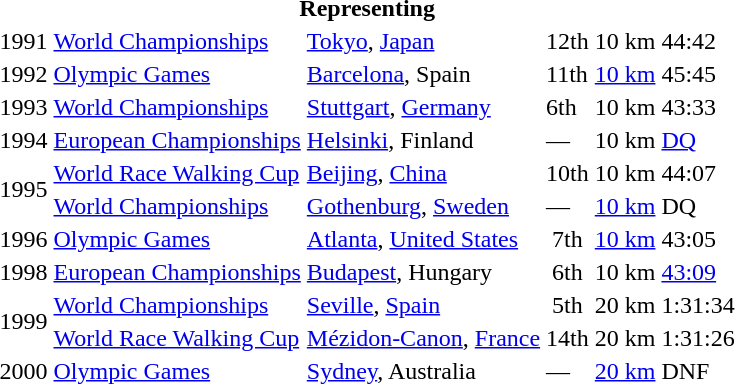<table>
<tr>
<th colspan="6">Representing </th>
</tr>
<tr>
<td>1991</td>
<td><a href='#'>World Championships</a></td>
<td><a href='#'>Tokyo</a>, <a href='#'>Japan</a></td>
<td>12th</td>
<td>10 km</td>
<td>44:42</td>
</tr>
<tr>
<td>1992</td>
<td><a href='#'>Olympic Games</a></td>
<td><a href='#'>Barcelona</a>, Spain</td>
<td>11th</td>
<td><a href='#'>10 km</a></td>
<td>45:45</td>
</tr>
<tr>
<td>1993</td>
<td><a href='#'>World Championships</a></td>
<td><a href='#'>Stuttgart</a>, <a href='#'>Germany</a></td>
<td>6th</td>
<td>10 km</td>
<td>43:33</td>
</tr>
<tr>
<td>1994</td>
<td><a href='#'>European Championships</a></td>
<td><a href='#'>Helsinki</a>, Finland</td>
<td>—</td>
<td>10 km</td>
<td><a href='#'>DQ</a></td>
</tr>
<tr>
<td rowspan=2>1995</td>
<td><a href='#'>World Race Walking Cup</a></td>
<td><a href='#'>Beijing</a>, <a href='#'>China</a></td>
<td>10th</td>
<td>10 km</td>
<td>44:07</td>
</tr>
<tr>
<td><a href='#'>World Championships</a></td>
<td><a href='#'>Gothenburg</a>, <a href='#'>Sweden</a></td>
<td>—</td>
<td><a href='#'>10 km</a></td>
<td>DQ</td>
</tr>
<tr>
<td>1996</td>
<td><a href='#'>Olympic Games</a></td>
<td><a href='#'>Atlanta</a>, <a href='#'>United States</a></td>
<td align="center">7th</td>
<td><a href='#'>10 km</a></td>
<td>43:05</td>
</tr>
<tr>
<td>1998</td>
<td><a href='#'>European Championships</a></td>
<td><a href='#'>Budapest</a>, Hungary</td>
<td align="center">6th</td>
<td>10 km</td>
<td><a href='#'>43:09</a></td>
</tr>
<tr>
<td rowspan=2>1999</td>
<td><a href='#'>World Championships</a></td>
<td><a href='#'>Seville</a>, <a href='#'>Spain</a></td>
<td align="center">5th</td>
<td>20 km</td>
<td>1:31:34</td>
</tr>
<tr>
<td><a href='#'>World Race Walking Cup</a></td>
<td><a href='#'>Mézidon-Canon</a>, <a href='#'>France</a></td>
<td align="center">14th</td>
<td>20 km</td>
<td>1:31:26</td>
</tr>
<tr>
<td>2000</td>
<td><a href='#'>Olympic Games</a></td>
<td><a href='#'>Sydney</a>, Australia</td>
<td>—</td>
<td><a href='#'>20 km</a></td>
<td>DNF</td>
</tr>
</table>
